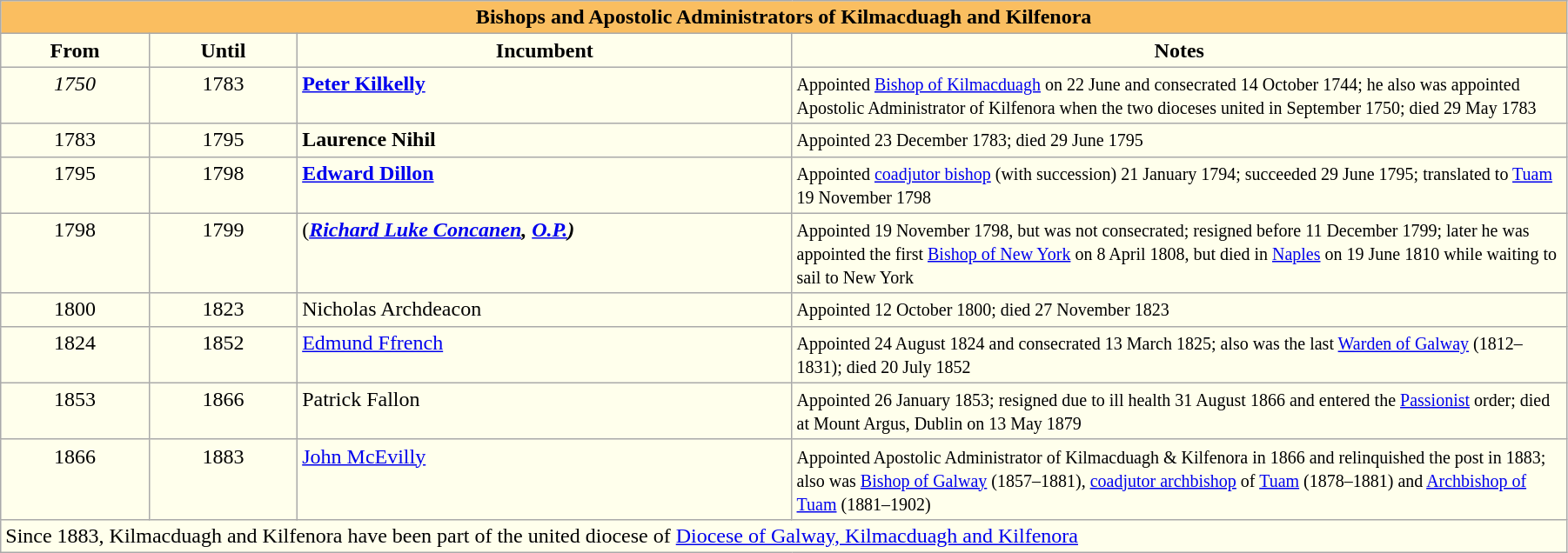<table class="wikitable" style="width:95% ">
<tr>
<th style="background-color:#FABE60" colspan="4">Bishops and Apostolic Administrators of Kilmacduagh and Kilfenora</th>
</tr>
<tr align=left>
<th style="background-color:#ffffec" width="9%">From</th>
<th style="background-color:#ffffec" width="9%">Until</th>
<th style="background-color:#ffffec" width="30%">Incumbent</th>
<th style="background-color:#ffffec" width="47%">Notes</th>
</tr>
<tr valign=top bgcolor="#ffffec">
<td align=center><em>1750</em></td>
<td align=center>1783</td>
<td><strong><a href='#'>Peter Kilkelly</a></strong></td>
<td><small>Appointed <a href='#'>Bishop of Kilmacduagh</a> on 22 June and consecrated 14 October 1744; he also was appointed Apostolic Administrator of Kilfenora when the two dioceses united in September 1750; died 29 May 1783</small></td>
</tr>
<tr valign=top bgcolor="#ffffec">
<td align=center>1783</td>
<td align=center>1795</td>
<td><strong>Laurence Nihil</strong></td>
<td><small>Appointed 23 December 1783; died 29 June 1795</small></td>
</tr>
<tr valign=top bgcolor="#ffffec">
<td align=center>1795</td>
<td align=center>1798</td>
<td><strong><a href='#'>Edward Dillon</a></strong></td>
<td><small>Appointed <a href='#'>coadjutor bishop</a> (with succession) 21 January 1794; succeeded 29 June 1795; translated to <a href='#'>Tuam</a> 19 November 1798</small></td>
</tr>
<tr valign=top bgcolor="#ffffec">
<td align=center>1798</td>
<td align=center>1799</td>
<td>(<strong><em><a href='#'>Richard Luke Concanen</a><strong>, <a href='#'>O.P.</a><em>)</td>
<td><small>Appointed 19 November 1798, but was not consecrated; resigned before 11 December 1799; later he was appointed the first <a href='#'>Bishop of New York</a> on 8 April 1808, but died in <a href='#'>Naples</a> on 19 June 1810 while waiting to sail to New York</small></td>
</tr>
<tr valign=top bgcolor="#ffffec">
<td align=center>1800</td>
<td align=center>1823</td>
<td></strong>Nicholas Archdeacon<strong></td>
<td><small>Appointed 12 October 1800; died 27 November 1823</small></td>
</tr>
<tr valign=top bgcolor="#ffffec">
<td align=center>1824</td>
<td align=center>1852</td>
<td></strong><a href='#'>Edmund Ffrench</a><strong></td>
<td><small>Appointed 24 August 1824 and consecrated 13 March 1825; also was the last <a href='#'>Warden of Galway</a> (1812–1831); died 20 July 1852</small></td>
</tr>
<tr valign=top bgcolor="#ffffec">
<td align=center>1853</td>
<td align=center>1866</td>
<td></strong>Patrick Fallon<strong></td>
<td><small>Appointed 26 January 1853; resigned due to ill health 31 August 1866 and entered the <a href='#'>Passionist</a> order; died at Mount Argus, Dublin on 13 May 1879</small></td>
</tr>
<tr valign=top bgcolor="#ffffec">
<td align=center>1866</td>
<td align=center>1883</td>
<td></em></strong><a href='#'>John McEvilly</a><strong><em></td>
<td><small>Appointed Apostolic Administrator of Kilmacduagh & Kilfenora in 1866 and relinquished the post in 1883; also was <a href='#'>Bishop of Galway</a> (1857–1881), <a href='#'>coadjutor archbishop</a> of <a href='#'>Tuam</a> (1878–1881) and <a href='#'>Archbishop of Tuam</a> (1881–1902)</small></td>
</tr>
<tr valign=top bgcolor="#ffffec">
<td colspan=4>Since 1883, Kilmacduagh and Kilfenora have been part of the united diocese of <a href='#'>Diocese of Galway, Kilmacduagh and Kilfenora</a></td>
</tr>
</table>
